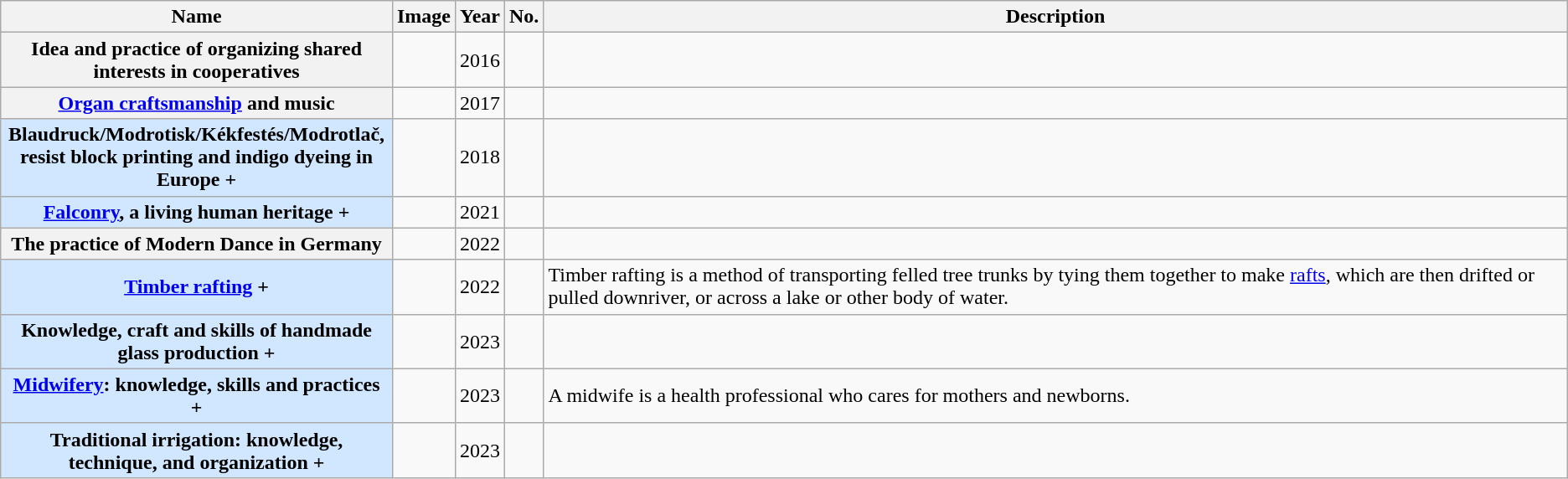<table class="wikitable sortable plainrowheaders">
<tr>
<th style="width:25%">Name</th>
<th class="unsortable">Image</th>
<th>Year</th>
<th>No.</th>
<th class="unsortable">Description</th>
</tr>
<tr>
<th scope="row">Idea and practice of organizing shared interests in cooperatives</th>
<td></td>
<td>2016</td>
<td></td>
<td></td>
</tr>
<tr>
<th scope="row"><a href='#'>Organ craftsmanship</a> and music</th>
<td></td>
<td>2017</td>
<td></td>
<td></td>
</tr>
<tr>
<th scope="row" style="background:#D0E7FF;">Blaudruck/Modrotisk/Kékfestés/Modrotlač, resist block printing and indigo dyeing in Europe +</th>
<td></td>
<td>2018</td>
<td></td>
<td></td>
</tr>
<tr>
<th scope="row" style="background:#D0E7FF;"><a href='#'>Falconry</a>, a living human heritage +</th>
<td></td>
<td>2021</td>
<td></td>
<td></td>
</tr>
<tr>
<th scope="row">The practice of Modern Dance in Germany</th>
<td></td>
<td>2022</td>
<td></td>
<td></td>
</tr>
<tr>
<th scope="row" style="background:#D0E7FF;"><a href='#'>Timber rafting</a> +</th>
<td></td>
<td>2022</td>
<td></td>
<td>Timber rafting is a method of transporting felled tree trunks by tying them together to make <a href='#'>rafts</a>, which are then drifted or pulled downriver, or across a lake or other body of water.</td>
</tr>
<tr>
<th scope="row" style="background:#D0E7FF;">Knowledge, craft and skills of handmade glass production +</th>
<td></td>
<td>2023</td>
<td></td>
<td></td>
</tr>
<tr>
<th scope="row" style="background:#D0E7FF;"><a href='#'>Midwifery</a>: knowledge, skills and practices +</th>
<td></td>
<td>2023</td>
<td></td>
<td>A midwife is a health professional who cares for mothers and newborns.</td>
</tr>
<tr>
<th scope="row" style="background:#D0E7FF;">Traditional irrigation: knowledge, technique, and organization +</th>
<td></td>
<td>2023</td>
<td></td>
<td></td>
</tr>
</table>
